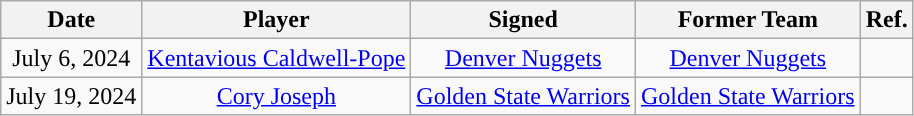<table class="wikitable sortable sortable" style="text-align: center">
<tr>
<th>Date</th>
<th>Player</th>
<th>Signed</th>
<th>Former Team</th>
<th>Ref.</th>
</tr>
<tr>
<td>July 6, 2024</td>
<td><a href='#'>Kentavious Caldwell-Pope</a></td>
<td><a href='#'>Denver Nuggets</a></td>
<td><a href='#'>Denver Nuggets</a></td>
<td></td>
</tr>
<tr>
<td>July 19, 2024</td>
<td><a href='#'>Cory Joseph</a></td>
<td><a href='#'>Golden State Warriors</a></td>
<td><a href='#'>Golden State Warriors</a></td>
<td></td>
</tr>
</table>
